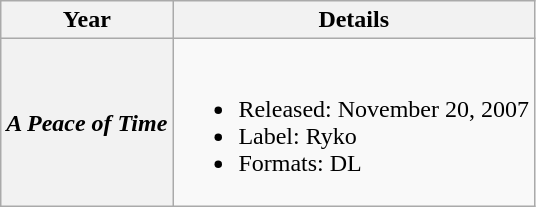<table class="wikitable">
<tr>
<th>Year</th>
<th>Details</th>
</tr>
<tr>
<th scope="row"><em>A Peace of Time</em></th>
<td><br><ul><li>Released: November 20, 2007</li><li>Label: Ryko</li><li>Formats: DL</li></ul></td>
</tr>
</table>
